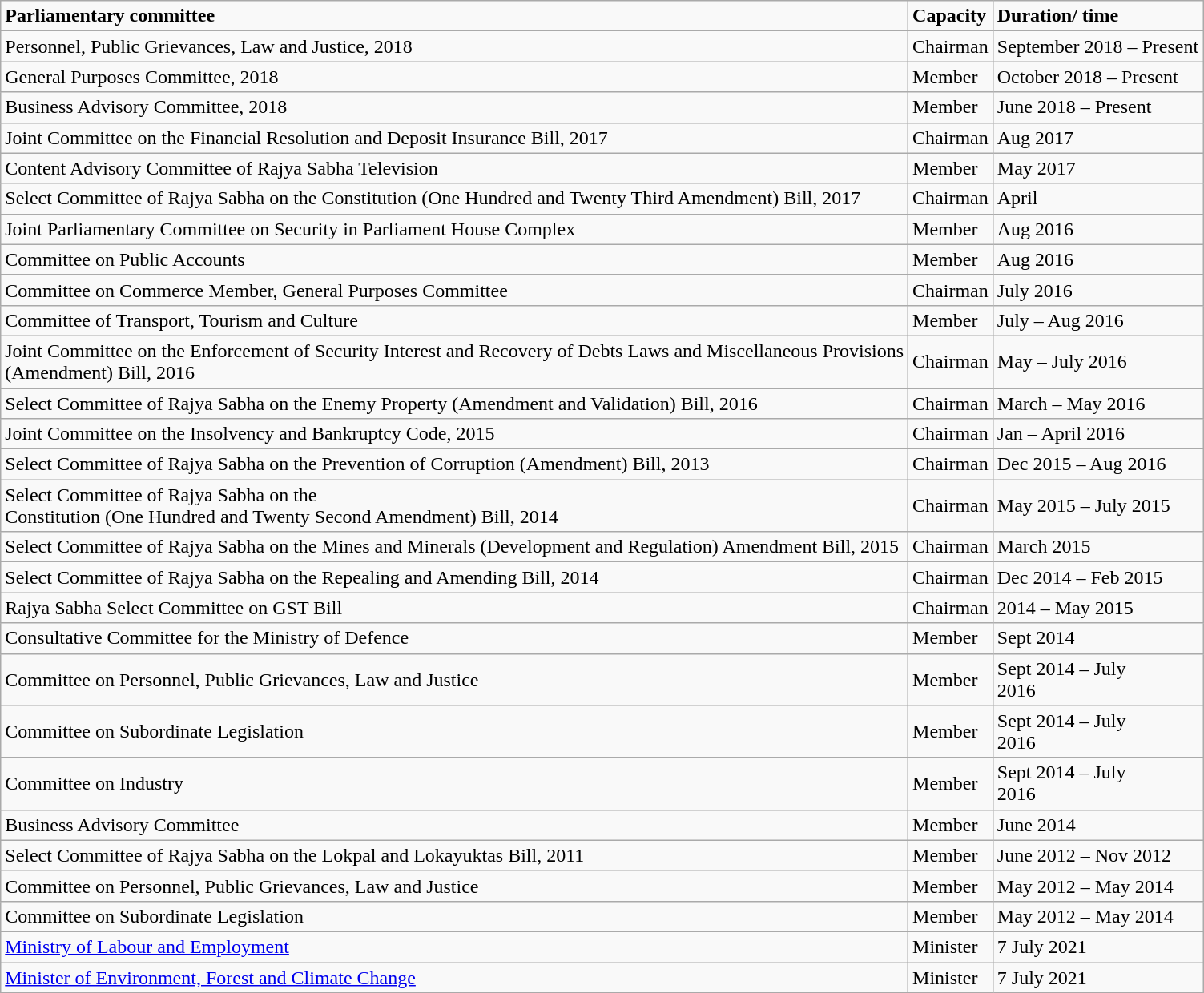<table class="wikitable">
<tr>
<td><strong>Parliamentary committee</strong></td>
<td><strong>Capacity</strong></td>
<td><strong>Duration/ time</strong></td>
</tr>
<tr>
<td>Personnel, Public Grievances, Law and Justice, 2018</td>
<td>Chairman</td>
<td>September 2018 – Present</td>
</tr>
<tr>
<td>General Purposes Committee, 2018</td>
<td>Member</td>
<td>October 2018 – Present</td>
</tr>
<tr>
<td>Business Advisory Committee, 2018</td>
<td>Member</td>
<td>June 2018 – Present</td>
</tr>
<tr>
<td>Joint Committee on the Financial Resolution and Deposit Insurance  Bill, 2017</td>
<td>Chairman</td>
<td>Aug 2017</td>
</tr>
<tr>
<td>Content Advisory Committee of Rajya Sabha Television</td>
<td>Member</td>
<td>May 2017</td>
</tr>
<tr>
<td>Select Committee of Rajya Sabha on the Constitution (One Hundred and  Twenty Third Amendment) Bill, 2017</td>
<td>Chairman</td>
<td>April</td>
</tr>
<tr>
<td>Joint Parliamentary Committee on Security in Parliament House Complex</td>
<td>Member</td>
<td>Aug 2016</td>
</tr>
<tr>
<td>Committee on Public Accounts</td>
<td>Member</td>
<td>Aug 2016</td>
</tr>
<tr>
<td>Committee on Commerce Member, General Purposes Committee</td>
<td>Chairman</td>
<td>July 2016</td>
</tr>
<tr>
<td>Committee of Transport, Tourism and Culture</td>
<td>Member</td>
<td>July – Aug 2016</td>
</tr>
<tr>
<td>Joint Committee on the Enforcement of Security Interest and Recovery  of Debts Laws and Miscellaneous Provisions<br>(Amendment) Bill, 2016</td>
<td>Chairman</td>
<td>May – July 2016</td>
</tr>
<tr>
<td>Select Committee of Rajya Sabha on the Enemy Property (Amendment and  Validation) Bill, 2016</td>
<td>Chairman</td>
<td>March – May 2016</td>
</tr>
<tr>
<td>Joint Committee on the Insolvency and Bankruptcy Code, 2015</td>
<td>Chairman</td>
<td>Jan – April 2016</td>
</tr>
<tr>
<td>Select Committee of Rajya Sabha on the Prevention of Corruption  (Amendment) Bill, 2013</td>
<td>Chairman</td>
<td>Dec 2015 – Aug 2016</td>
</tr>
<tr>
<td>Select Committee of Rajya Sabha on the<br>Constitution (One Hundred and Twenty Second Amendment) Bill, 2014</td>
<td>Chairman</td>
<td>May 2015 – July 2015</td>
</tr>
<tr>
<td>Select Committee of Rajya Sabha on the Mines and Minerals  (Development and Regulation) Amendment Bill, 2015</td>
<td>Chairman</td>
<td>March 2015</td>
</tr>
<tr>
<td>Select Committee of Rajya Sabha on the Repealing and Amending Bill,  2014</td>
<td>Chairman</td>
<td>Dec 2014 – Feb 2015</td>
</tr>
<tr>
<td>Rajya Sabha Select Committee on GST Bill</td>
<td>Chairman</td>
<td>2014 – May 2015</td>
</tr>
<tr>
<td>Consultative Committee for the Ministry of Defence</td>
<td>Member</td>
<td>Sept 2014</td>
</tr>
<tr>
<td>Committee on Personnel, Public Grievances, Law and Justice</td>
<td>Member</td>
<td>Sept 2014 – July<br>2016</td>
</tr>
<tr>
<td>Committee on Subordinate Legislation</td>
<td>Member</td>
<td>Sept 2014 – July<br>2016</td>
</tr>
<tr>
<td>Committee on Industry</td>
<td>Member</td>
<td>Sept 2014 – July<br>2016</td>
</tr>
<tr>
<td>Business Advisory Committee</td>
<td>Member</td>
<td>June 2014</td>
</tr>
<tr>
<td>Select Committee of Rajya Sabha on the Lokpal and Lokayuktas Bill,  2011</td>
<td>Member</td>
<td>June 2012 – Nov 2012</td>
</tr>
<tr>
<td>Committee on Personnel, Public Grievances, Law and Justice</td>
<td>Member</td>
<td>May 2012 – May 2014</td>
</tr>
<tr>
<td>Committee on Subordinate Legislation</td>
<td>Member</td>
<td>May 2012 – May 2014</td>
</tr>
<tr>
<td><a href='#'>Ministry of Labour and Employment</a></td>
<td>Minister</td>
<td>7 July 2021</td>
</tr>
<tr>
<td><a href='#'>Minister of Environment, Forest and Climate Change</a></td>
<td>Minister</td>
<td>7 July 2021</td>
</tr>
</table>
